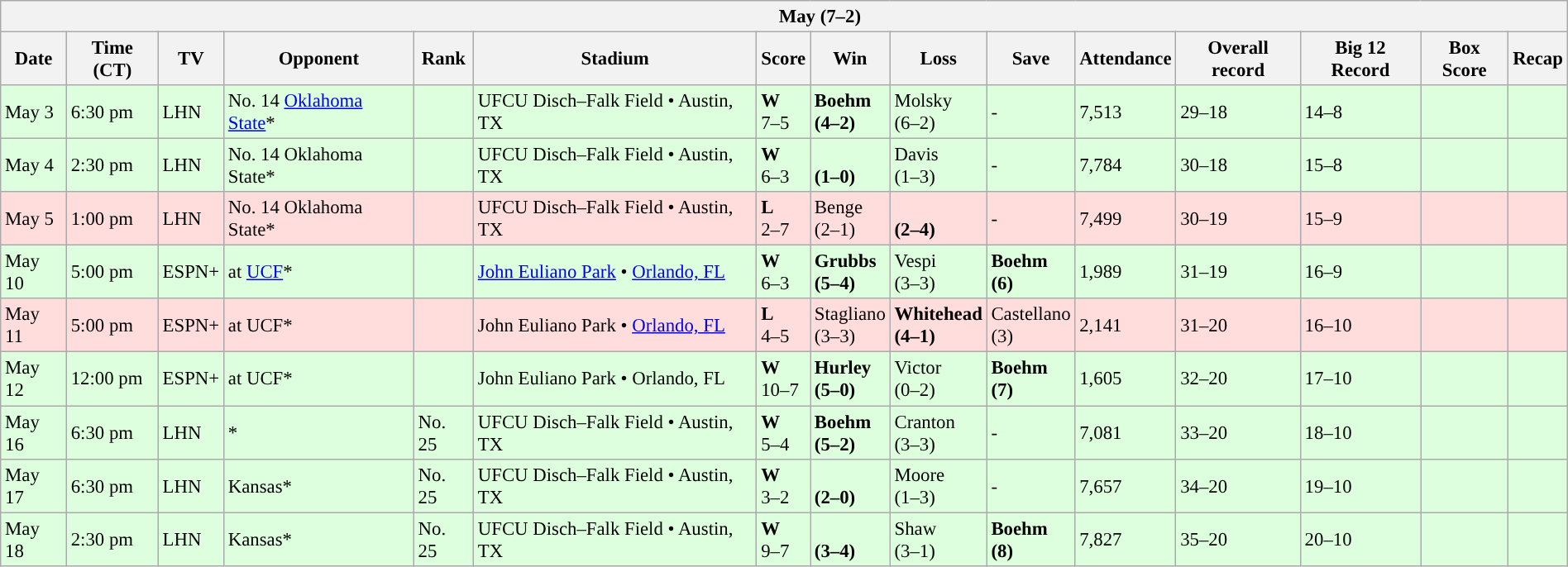<table class="wikitable collapsible collapsed" style="margin:auto; font-size:95%; width:100%">
<tr>
<th colspan=15 style="padding-left:4em;">May (7–2)</th>
</tr>
<tr>
<th>Date</th>
<th>Time (CT)</th>
<th>TV</th>
<th>Opponent</th>
<th>Rank</th>
<th>Stadium</th>
<th>Score</th>
<th>Win</th>
<th>Loss</th>
<th>Save</th>
<th>Attendance</th>
<th>Overall record</th>
<th>Big 12 Record</th>
<th>Box Score</th>
<th>Recap</th>
</tr>
<tr bgcolor=ddffdd>
<td>May 3</td>
<td>6:30 pm</td>
<td>LHN</td>
<td>No. 14 <a href='#'>Oklahoma State</a>*</td>
<td></td>
<td>UFCU Disch–Falk Field • Austin, TX</td>
<td><strong>W</strong><br>7–5</td>
<td><strong>Boehm<br>(4–2)</strong></td>
<td>Molsky<br>(6–2)</td>
<td>-</td>
<td>7,513</td>
<td>29–18</td>
<td>14–8</td>
<td></td>
<td></td>
</tr>
<tr bgcolor=ddffdd>
<td>May 4</td>
<td>2:30 pm</td>
<td>LHN</td>
<td>No. 14 Oklahoma State*</td>
<td></td>
<td>UFCU Disch–Falk Field • Austin, TX</td>
<td><strong>W</strong><br>6–3</td>
<td><strong><br>(1–0)</strong></td>
<td>Davis<br>(1–3)</td>
<td>-</td>
<td>7,784</td>
<td>30–18</td>
<td>15–8</td>
<td></td>
<td></td>
</tr>
<tr bgcolor=ffdddd>
<td>May 5</td>
<td>1:00 pm</td>
<td>LHN</td>
<td>No. 14 Oklahoma State*</td>
<td></td>
<td>UFCU Disch–Falk Field • Austin, TX</td>
<td><strong>L</strong><br>2–7</td>
<td>Benge<br>(2–1)</td>
<td><strong><br>(2–4)</strong></td>
<td>-</td>
<td>7,499</td>
<td>30–19</td>
<td>15–9</td>
<td></td>
<td></td>
</tr>
<tr bgcolor=ddffdd>
<td>May 10</td>
<td>5:00 pm</td>
<td>ESPN+</td>
<td>at  <a href='#'>UCF</a>*</td>
<td></td>
<td><a href='#'>John Euliano Park</a> • <a href='#'>Orlando, FL</a></td>
<td><strong>W</strong><br>6–3</td>
<td><strong>Grubbs<br>(5–4)</strong></td>
<td>Vespi<br>(3–3)</td>
<td><strong>Boehm<br>(6)</strong></td>
<td>1,989</td>
<td>31–19</td>
<td>16–9</td>
<td></td>
<td></td>
</tr>
<tr bgcolor=ffdddd>
<td>May 11</td>
<td>5:00 pm</td>
<td>ESPN+</td>
<td>at  UCF*</td>
<td></td>
<td>John Euliano Park • <a href='#'>Orlando, FL</a></td>
<td><strong>L</strong><br>4–5</td>
<td>Stagliano<br>(3–3)</td>
<td><strong>Whitehead<br>(4–1)</strong></td>
<td>Castellano<br>(3)</td>
<td>2,141</td>
<td>31–20</td>
<td>16–10</td>
<td></td>
<td></td>
</tr>
<tr bgcolor=ddffdd>
<td>May 12</td>
<td>12:00 pm</td>
<td>ESPN+</td>
<td>at  UCF*</td>
<td></td>
<td>John Euliano Park • Orlando, FL</td>
<td><strong>W</strong><br>10–7</td>
<td><strong>Hurley<br>(5–0)</strong></td>
<td>Victor<br>(0–2)</td>
<td><strong>Boehm<br>(7)</strong></td>
<td>1,605</td>
<td>32–20</td>
<td>17–10</td>
<td></td>
<td></td>
</tr>
<tr bgcolor=ddffdd>
<td>May 16</td>
<td>6:30 pm</td>
<td>LHN</td>
<td>*</td>
<td>No. 25</td>
<td>UFCU Disch–Falk Field • Austin, TX</td>
<td><strong>W</strong><br>5–4</td>
<td><strong>Boehm<br>(5–2)</strong></td>
<td>Cranton<br>(3–3)</td>
<td>-</td>
<td>7,081</td>
<td>33–20</td>
<td>18–10</td>
<td></td>
<td></td>
</tr>
<tr bgcolor=ddffdd>
<td>May 17</td>
<td>6:30 pm</td>
<td>LHN</td>
<td>Kansas*</td>
<td>No. 25</td>
<td>UFCU Disch–Falk Field • Austin, TX</td>
<td><strong>W</strong><br>3–2</td>
<td><strong><br>(2–0)</strong></td>
<td>Moore<br>(1–3)</td>
<td>-</td>
<td>7,657</td>
<td>34–20</td>
<td>19–10</td>
<td></td>
<td></td>
</tr>
<tr bgcolor=ddffdd>
<td>May 18</td>
<td>2:30 pm</td>
<td>LHN</td>
<td>Kansas*</td>
<td>No. 25</td>
<td>UFCU Disch–Falk Field • Austin, TX</td>
<td><strong>W</strong><br>9–7</td>
<td><strong><br>(3–4)</strong></td>
<td>Shaw<br>(3–1)</td>
<td><strong>Boehm<br>(8)</strong></td>
<td>7,827</td>
<td>35–20</td>
<td>20–10</td>
<td></td>
<td></td>
</tr>
</table>
